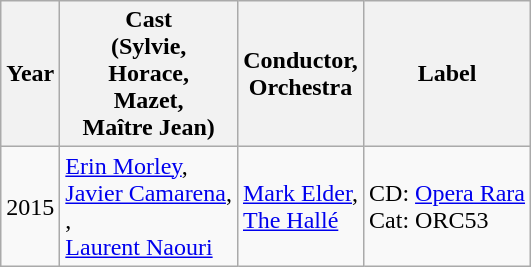<table class="wikitable">
<tr>
<th>Year</th>
<th>Cast<br>(Sylvie,<br>Horace,<br>Mazet,<br>Maître Jean)</th>
<th>Conductor,<br>Orchestra</th>
<th>Label</th>
</tr>
<tr>
<td>2015</td>
<td><a href='#'>Erin Morley</a>,<br><a href='#'>Javier Camarena</a>,<br>,<br><a href='#'>Laurent Naouri</a></td>
<td><a href='#'>Mark Elder</a>,<br><a href='#'>The Hallé</a></td>
<td>CD: <a href='#'>Opera Rara</a><br>Cat: ORC53</td>
</tr>
</table>
